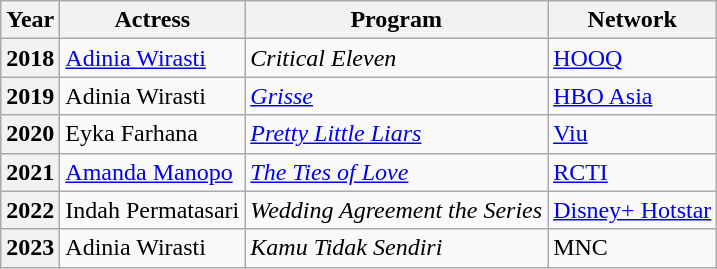<table class="wikitable plainrowheaders">
<tr>
<th>Year</th>
<th>Actress</th>
<th>Program</th>
<th>Network</th>
</tr>
<tr>
<th scope="row">2018</th>
<td><a href='#'>Adinia Wirasti</a></td>
<td><em>Critical Eleven</em></td>
<td><a href='#'>HOOQ</a></td>
</tr>
<tr>
<th scope="row">2019</th>
<td>Adinia Wirasti</td>
<td><em><a href='#'>Grisse</a></em></td>
<td><a href='#'>HBO Asia</a></td>
</tr>
<tr>
<th scope="row">2020</th>
<td>Eyka Farhana</td>
<td><em><a href='#'>Pretty Little Liars</a></em></td>
<td><a href='#'>Viu</a></td>
</tr>
<tr>
<th scope="row">2021</th>
<td><a href='#'>Amanda Manopo</a></td>
<td><em><a href='#'>The Ties of Love</a></em></td>
<td><a href='#'>RCTI</a></td>
</tr>
<tr>
<th scope="row">2022</th>
<td>Indah Permatasari</td>
<td><em>Wedding Agreement the Series</em></td>
<td><a href='#'>Disney+ Hotstar</a></td>
</tr>
<tr>
<th scope="row">2023</th>
<td>Adinia Wirasti</td>
<td><em>Kamu Tidak Sendiri</em></td>
<td>MNC</td>
</tr>
</table>
